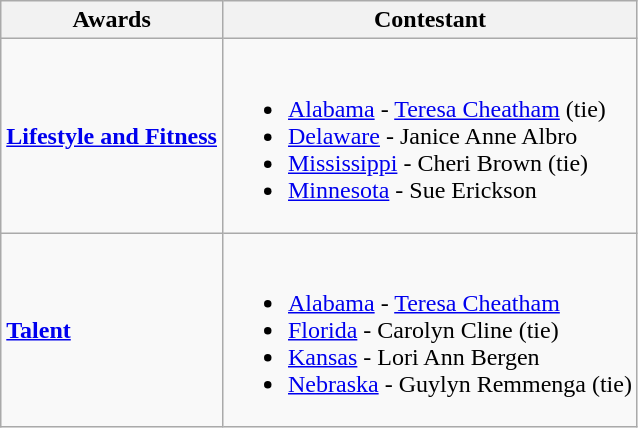<table class="wikitable">
<tr>
<th>Awards</th>
<th>Contestant</th>
</tr>
<tr>
<td><strong><a href='#'>Lifestyle and Fitness</a></strong></td>
<td><br><ul><li> <a href='#'>Alabama</a> - <a href='#'>Teresa Cheatham</a> (tie)</li><li> <a href='#'>Delaware</a> - Janice Anne Albro</li><li> <a href='#'>Mississippi</a> - Cheri Brown (tie)</li><li> <a href='#'>Minnesota</a> - Sue Erickson</li></ul></td>
</tr>
<tr>
<td><strong><a href='#'>Talent</a></strong></td>
<td><br><ul><li> <a href='#'>Alabama</a> - <a href='#'>Teresa Cheatham</a></li><li> <a href='#'>Florida</a> - Carolyn Cline (tie)</li><li> <a href='#'>Kansas</a> - Lori Ann Bergen</li><li> <a href='#'>Nebraska</a> - Guylyn Remmenga (tie)</li></ul></td>
</tr>
</table>
